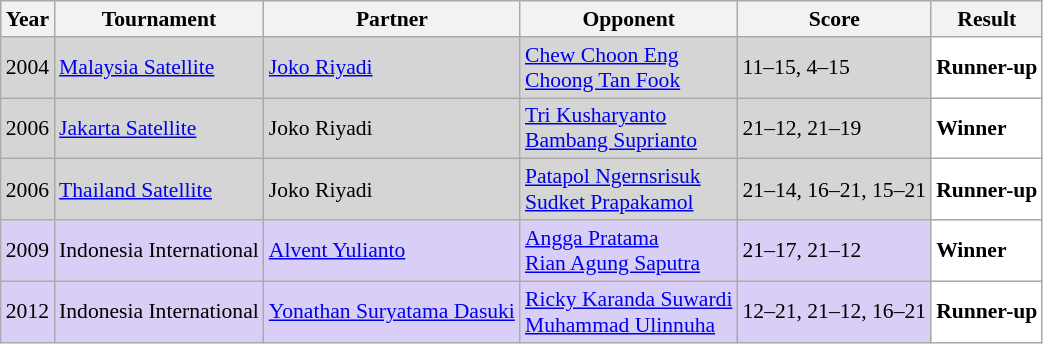<table class="sortable wikitable" style="font-size: 90%">
<tr>
<th>Year</th>
<th>Tournament</th>
<th>Partner</th>
<th>Opponent</th>
<th>Score</th>
<th>Result</th>
</tr>
<tr style="background:#D5D5D5">
<td align="center">2004</td>
<td align="left"><a href='#'>Malaysia Satellite</a></td>
<td align="left"> <a href='#'>Joko Riyadi</a></td>
<td align="left"> <a href='#'>Chew Choon Eng</a> <br>  <a href='#'>Choong Tan Fook</a></td>
<td align="left">11–15, 4–15</td>
<td style="text-align:left; background:white"> <strong>Runner-up</strong></td>
</tr>
<tr style="background:#D5D5D5">
<td align="center">2006</td>
<td align="left"><a href='#'>Jakarta Satellite</a></td>
<td align="left"> Joko Riyadi</td>
<td align="left"> <a href='#'>Tri Kusharyanto</a> <br>  <a href='#'>Bambang Suprianto</a></td>
<td align="left">21–12, 21–19</td>
<td style="text-align:left; background:white"> <strong>Winner</strong></td>
</tr>
<tr style="background:#D5D5D5">
<td align="center">2006</td>
<td align="left"><a href='#'>Thailand Satellite</a></td>
<td align="left"> Joko Riyadi</td>
<td align="left"> <a href='#'>Patapol Ngernsrisuk</a> <br>  <a href='#'>Sudket Prapakamol</a></td>
<td align="left">21–14, 16–21, 15–21</td>
<td style="text-align:left; background:white"> <strong>Runner-up</strong></td>
</tr>
<tr style="background:#D8CEF6">
<td align="center">2009</td>
<td align="left">Indonesia International</td>
<td align="left"> <a href='#'>Alvent Yulianto</a></td>
<td align="left"> <a href='#'>Angga Pratama</a> <br>  <a href='#'>Rian Agung Saputra</a></td>
<td align="left">21–17, 21–12</td>
<td style="text-align:left; background:white"> <strong>Winner</strong></td>
</tr>
<tr style="background:#D8CEF6">
<td align="center">2012</td>
<td align="left">Indonesia International</td>
<td align="left"> <a href='#'>Yonathan Suryatama Dasuki</a></td>
<td align="left"> <a href='#'>Ricky Karanda Suwardi</a> <br>  <a href='#'>Muhammad Ulinnuha</a></td>
<td align="left">12–21, 21–12, 16–21</td>
<td style="text-align:left; background:white"> <strong>Runner-up</strong></td>
</tr>
</table>
